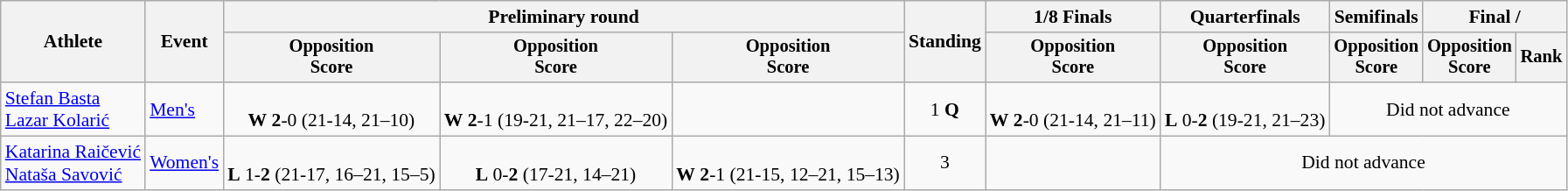<table class=wikitable style="font-size:90%">
<tr>
<th rowspan=2>Athlete</th>
<th rowspan=2>Event</th>
<th colspan=3>Preliminary round</th>
<th rowspan=2>Standing</th>
<th>1/8 Finals</th>
<th>Quarterfinals</th>
<th>Semifinals</th>
<th colspan=2>Final / </th>
</tr>
<tr style="font-size:95%">
<th>Opposition<br>Score</th>
<th>Opposition<br>Score</th>
<th>Opposition<br>Score</th>
<th>Opposition<br>Score</th>
<th>Opposition<br>Score</th>
<th>Opposition<br>Score</th>
<th>Opposition<br>Score</th>
<th>Rank</th>
</tr>
<tr align=center>
<td align=left><a href='#'>Stefan Basta</a><br><a href='#'>Lazar Kolarić</a></td>
<td align=left><a href='#'>Men's</a></td>
<td><br><strong>W</strong> <strong>2</strong>-0 (21-14, 21–10)</td>
<td><br><strong>W</strong> <strong>2</strong>-1 (19-21, 21–17, 22–20)</td>
<td></td>
<td>1 <strong>Q</strong></td>
<td><br><strong>W</strong> <strong>2</strong>-0 (21-14, 21–11)</td>
<td><br><strong>L</strong> 0-<strong>2</strong> (19-21, 21–23)</td>
<td colspan=3>Did not advance</td>
</tr>
<tr align=center>
<td align=left><a href='#'>Katarina Raičević</a><br><a href='#'>Nataša Savović</a></td>
<td align=left><a href='#'>Women's</a></td>
<td><br><strong>L</strong> 1-<strong>2</strong> (21-17, 16–21, 15–5)</td>
<td><br><strong>L</strong> 0-<strong>2</strong> (17-21, 14–21)</td>
<td><br><strong>W</strong> <strong>2</strong>-1 (21-15, 12–21, 15–13)</td>
<td>3</td>
<td></td>
<td colspan=4>Did not advance</td>
</tr>
</table>
